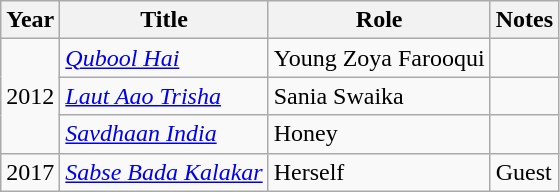<table class="wikitable sortable">
<tr>
<th>Year</th>
<th>Title</th>
<th>Role</th>
<th>Notes</th>
</tr>
<tr>
<td rowspan=3>2012</td>
<td><em><a href='#'>Qubool Hai</a></em></td>
<td>Young Zoya Farooqui</td>
<td></td>
</tr>
<tr>
<td><em><a href='#'>Laut Aao Trisha</a></em></td>
<td>Sania Swaika</td>
<td></td>
</tr>
<tr>
<td><em><a href='#'>Savdhaan India</a></em></td>
<td>Honey</td>
<td></td>
</tr>
<tr>
<td>2017</td>
<td><em><a href='#'>Sabse Bada Kalakar</a></em></td>
<td>Herself</td>
<td>Guest</td>
</tr>
</table>
